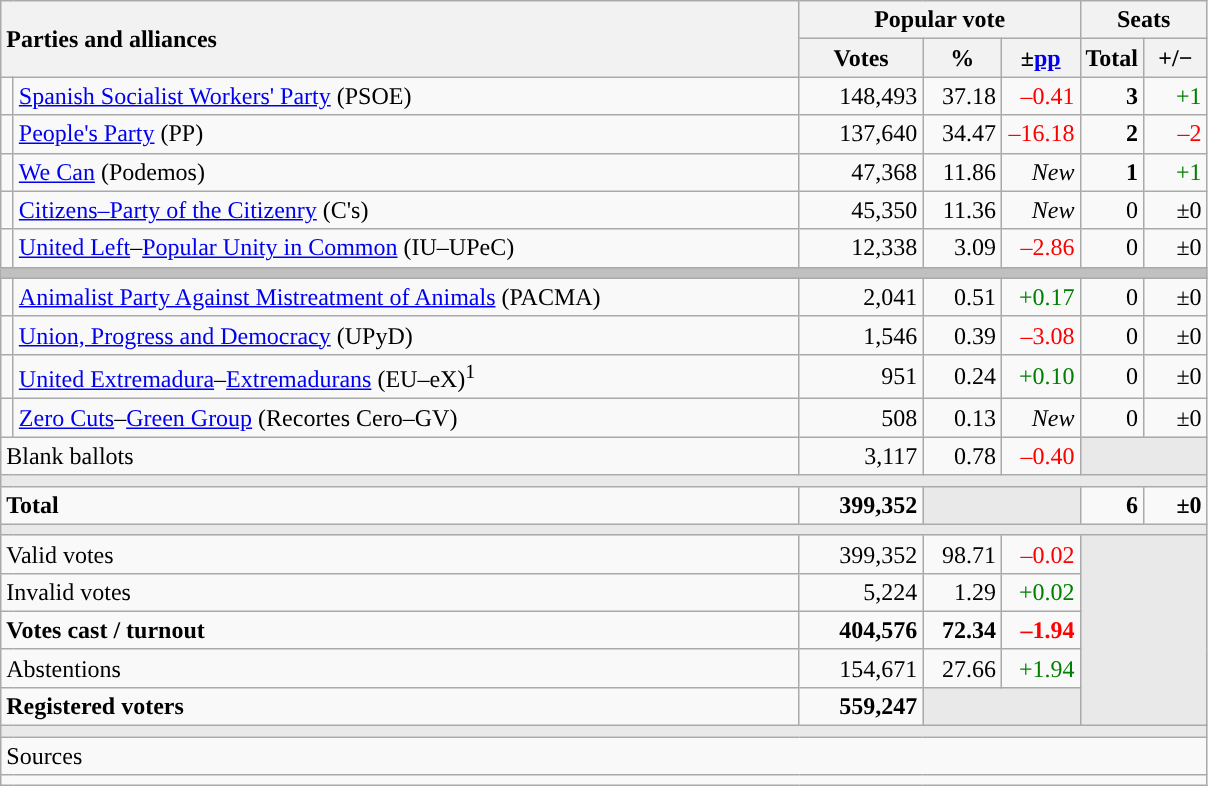<table class="wikitable" style="text-align:right;">
<tr>
<th style="text-align:left;" rowspan="2" colspan="2" width="525">Parties and alliances</th>
<th colspan="3">Popular vote</th>
<th colspan="2">Seats</th>
</tr>
<tr>
<th width="75">Votes</th>
<th width="45">%</th>
<th width="45">±<a href='#'>pp</a></th>
<th width="35">Total</th>
<th width="35">+/−</th>
</tr>
<tr>
<td width="1" style="color:inherit;background:"></td>
<td align="left"><a href='#'>Spanish Socialist Workers' Party</a> (PSOE)</td>
<td>148,493</td>
<td>37.18</td>
<td style="color:red;">–0.41</td>
<td><strong>3</strong></td>
<td style="color:green;">+1</td>
</tr>
<tr>
<td style="color:inherit;background:"></td>
<td align="left"><a href='#'>People's Party</a> (PP)</td>
<td>137,640</td>
<td>34.47</td>
<td style="color:red;">–16.18</td>
<td><strong>2</strong></td>
<td style="color:red;">–2</td>
</tr>
<tr>
<td style="color:inherit;background:"></td>
<td align="left"><a href='#'>We Can</a> (Podemos)</td>
<td>47,368</td>
<td>11.86</td>
<td><em>New</em></td>
<td><strong>1</strong></td>
<td style="color:green;">+1</td>
</tr>
<tr>
<td style="color:inherit;background:"></td>
<td align="left"><a href='#'>Citizens–Party of the Citizenry</a> (C's)</td>
<td>45,350</td>
<td>11.36</td>
<td><em>New</em></td>
<td>0</td>
<td>±0</td>
</tr>
<tr>
<td style="color:inherit;background:"></td>
<td align="left"><a href='#'>United Left</a>–<a href='#'>Popular Unity in Common</a> (IU–UPeC)</td>
<td>12,338</td>
<td>3.09</td>
<td style="color:red;">–2.86</td>
<td>0</td>
<td>±0</td>
</tr>
<tr>
<td colspan="7" bgcolor="#C0C0C0"></td>
</tr>
<tr>
<td style="color:inherit;background:"></td>
<td align="left"><a href='#'>Animalist Party Against Mistreatment of Animals</a> (PACMA)</td>
<td>2,041</td>
<td>0.51</td>
<td style="color:green;">+0.17</td>
<td>0</td>
<td>±0</td>
</tr>
<tr>
<td style="color:inherit;background:"></td>
<td align="left"><a href='#'>Union, Progress and Democracy</a> (UPyD)</td>
<td>1,546</td>
<td>0.39</td>
<td style="color:red;">–3.08</td>
<td>0</td>
<td>±0</td>
</tr>
<tr>
<td style="color:inherit;background:"></td>
<td align="left"><a href='#'>United Extremadura</a>–<a href='#'>Extremadurans</a> (EU–eX)<sup>1</sup></td>
<td>951</td>
<td>0.24</td>
<td style="color:green;">+0.10</td>
<td>0</td>
<td>±0</td>
</tr>
<tr>
<td style="color:inherit;background:"></td>
<td align="left"><a href='#'>Zero Cuts</a>–<a href='#'>Green Group</a> (Recortes Cero–GV)</td>
<td>508</td>
<td>0.13</td>
<td><em>New</em></td>
<td>0</td>
<td>±0</td>
</tr>
<tr>
<td align="left" colspan="2">Blank ballots</td>
<td>3,117</td>
<td>0.78</td>
<td style="color:red;">–0.40</td>
<td bgcolor="#E9E9E9" colspan="2"></td>
</tr>
<tr>
<td colspan="7" bgcolor="#E9E9E9"></td>
</tr>
<tr style="font-weight:bold;">
<td align="left" colspan="2">Total</td>
<td>399,352</td>
<td bgcolor="#E9E9E9" colspan="2"></td>
<td>6</td>
<td>±0</td>
</tr>
<tr>
<td colspan="7" bgcolor="#E9E9E9"></td>
</tr>
<tr>
<td align="left" colspan="2">Valid votes</td>
<td>399,352</td>
<td>98.71</td>
<td style="color:red;">–0.02</td>
<td bgcolor="#E9E9E9" colspan="2" rowspan="5"></td>
</tr>
<tr>
<td align="left" colspan="2">Invalid votes</td>
<td>5,224</td>
<td>1.29</td>
<td style="color:green;">+0.02</td>
</tr>
<tr style="font-weight:bold;">
<td align="left" colspan="2">Votes cast / turnout</td>
<td>404,576</td>
<td>72.34</td>
<td style="color:red;">–1.94</td>
</tr>
<tr>
<td align="left" colspan="2">Abstentions</td>
<td>154,671</td>
<td>27.66</td>
<td style="color:green;">+1.94</td>
</tr>
<tr style="font-weight:bold;">
<td align="left" colspan="2">Registered voters</td>
<td>559,247</td>
<td bgcolor="#E9E9E9" colspan="2"></td>
</tr>
<tr>
<td colspan="7" bgcolor="#E9E9E9"></td>
</tr>
<tr>
<td align="left" colspan="7">Sources</td>
</tr>
<tr>
<td colspan="7" style="text-align:left; max-width:790px;"></td>
</tr>
</table>
